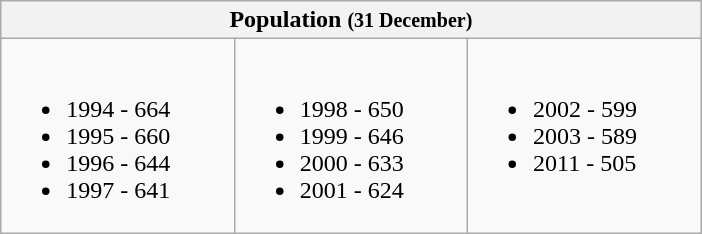<table class=wikitable>
<tr>
<th colspan=3>Population <small>(31 December) </small></th>
</tr>
<tr>
<td valign="top" width="25%"><br><ul><li>1994 - 664</li><li>1995 - 660</li><li>1996 - 644</li><li>1997 - 641</li></ul></td>
<td valign="top" width="25%"><br><ul><li>1998 - 650</li><li>1999 - 646</li><li>2000 - 633</li><li>2001 - 624</li></ul></td>
<td valign="top" width="25%"><br><ul><li>2002 - 599</li><li>2003 - 589</li><li>2011 - 505</li></ul></td>
</tr>
</table>
